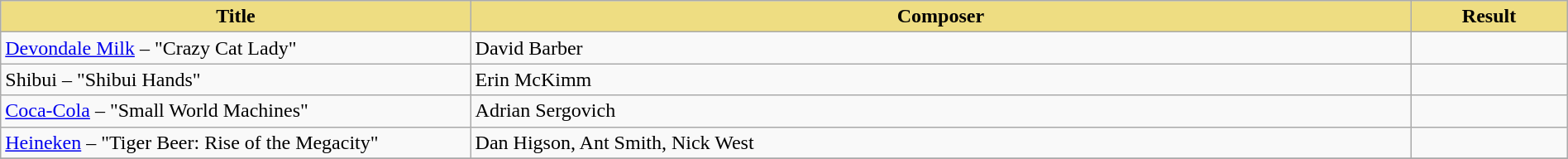<table class="wikitable" width=100%>
<tr>
<th style="width:30%;background:#EEDD82;">Title</th>
<th style="width:60%;background:#EEDD82;">Composer</th>
<th style="width:10%;background:#EEDD82;">Result<br></th>
</tr>
<tr>
<td><a href='#'>Devondale Milk</a> – "Crazy Cat Lady"</td>
<td>David Barber</td>
<td></td>
</tr>
<tr>
<td>Shibui – "Shibui Hands"</td>
<td>Erin McKimm</td>
<td></td>
</tr>
<tr>
<td><a href='#'>Coca-Cola</a> – "Small World Machines"</td>
<td>Adrian Sergovich</td>
<td></td>
</tr>
<tr>
<td><a href='#'>Heineken</a> – "Tiger Beer: Rise of the Megacity"</td>
<td>Dan Higson, Ant Smith, Nick West</td>
<td></td>
</tr>
<tr>
</tr>
</table>
